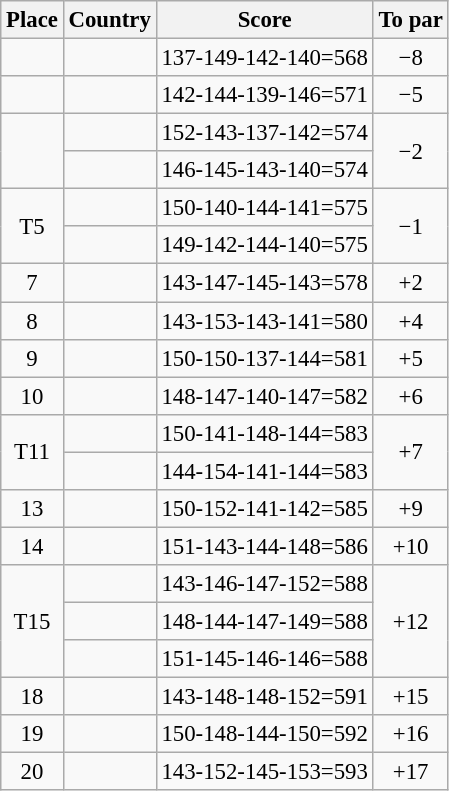<table class="wikitable" style="font-size:95%;">
<tr>
<th>Place</th>
<th>Country</th>
<th>Score</th>
<th>To par</th>
</tr>
<tr>
<td align=center></td>
<td></td>
<td>137-149-142-140=568</td>
<td align=center>−8</td>
</tr>
<tr>
<td align=center></td>
<td></td>
<td>142-144-139-146=571</td>
<td align=center>−5</td>
</tr>
<tr>
<td align=center rowspan=2></td>
<td></td>
<td>152-143-137-142=574</td>
<td align=center rowspan=2>−2</td>
</tr>
<tr>
<td></td>
<td>146-145-143-140=574</td>
</tr>
<tr>
<td align=center rowspan=2>T5</td>
<td></td>
<td>150-140-144-141=575</td>
<td align=center rowspan=2>−1</td>
</tr>
<tr>
<td></td>
<td>149-142-144-140=575</td>
</tr>
<tr>
<td align=center>7</td>
<td></td>
<td>143-147-145-143=578</td>
<td align=center>+2</td>
</tr>
<tr>
<td align=center>8</td>
<td></td>
<td>143-153-143-141=580</td>
<td align=center>+4</td>
</tr>
<tr>
<td align=center>9</td>
<td></td>
<td>150-150-137-144=581</td>
<td align=center>+5</td>
</tr>
<tr>
<td align=center>10</td>
<td></td>
<td>148-147-140-147=582</td>
<td align=center>+6</td>
</tr>
<tr>
<td align=center rowspan=2>T11</td>
<td></td>
<td>150-141-148-144=583</td>
<td align=center rowspan=2>+7</td>
</tr>
<tr>
<td></td>
<td>144-154-141-144=583</td>
</tr>
<tr>
<td align=center>13</td>
<td></td>
<td>150-152-141-142=585</td>
<td align=center>+9</td>
</tr>
<tr>
<td align=center>14</td>
<td></td>
<td>151-143-144-148=586</td>
<td align=center>+10</td>
</tr>
<tr>
<td align=center rowspan=3>T15</td>
<td></td>
<td>143-146-147-152=588</td>
<td align=center rowspan=3>+12</td>
</tr>
<tr>
<td></td>
<td>148-144-147-149=588</td>
</tr>
<tr>
<td></td>
<td>151-145-146-146=588</td>
</tr>
<tr>
<td align=center>18</td>
<td></td>
<td>143-148-148-152=591</td>
<td align=center>+15</td>
</tr>
<tr>
<td align=center>19</td>
<td></td>
<td>150-148-144-150=592</td>
<td align=center>+16</td>
</tr>
<tr>
<td align=center>20</td>
<td></td>
<td>143-152-145-153=593</td>
<td align=center>+17</td>
</tr>
</table>
